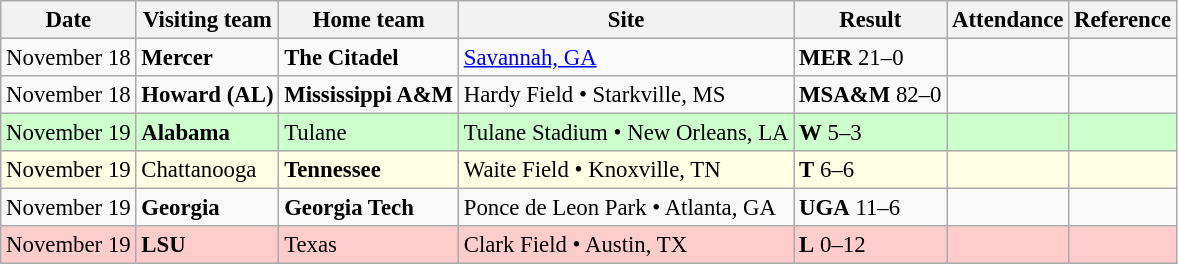<table class="wikitable" style="font-size:95%;">
<tr>
<th>Date</th>
<th>Visiting team</th>
<th>Home team</th>
<th>Site</th>
<th>Result</th>
<th>Attendance</th>
<th class="unsortable">Reference</th>
</tr>
<tr bgcolor=>
<td>November 18</td>
<td><strong>Mercer</strong></td>
<td><strong>The Citadel</strong></td>
<td><a href='#'>Savannah, GA</a></td>
<td><strong>MER</strong> 21–0</td>
<td></td>
<td></td>
</tr>
<tr bgcolor=>
<td>November 18</td>
<td><strong>Howard (AL)</strong></td>
<td><strong>Mississippi A&M</strong></td>
<td>Hardy Field • Starkville, MS</td>
<td><strong>MSA&M</strong> 82–0</td>
<td></td>
<td></td>
</tr>
<tr bgcolor=ccffcc>
<td>November 19</td>
<td><strong>Alabama</strong></td>
<td>Tulane</td>
<td>Tulane Stadium • New Orleans, LA</td>
<td><strong>W</strong> 5–3</td>
<td></td>
<td></td>
</tr>
<tr bgcolor=ffffe6>
<td>November 19</td>
<td>Chattanooga</td>
<td><strong>Tennessee</strong></td>
<td>Waite Field • Knoxville, TN</td>
<td><strong>T</strong> 6–6</td>
<td></td>
<td></td>
</tr>
<tr bgcolor=>
<td>November 19</td>
<td><strong>Georgia</strong></td>
<td><strong>Georgia Tech</strong></td>
<td>Ponce de Leon Park • Atlanta, GA</td>
<td><strong>UGA</strong> 11–6</td>
<td></td>
<td></td>
</tr>
<tr bgcolor=ffcccc>
<td>November 19</td>
<td><strong>LSU</strong></td>
<td>Texas</td>
<td>Clark Field • Austin, TX</td>
<td><strong>L</strong> 0–12</td>
<td></td>
<td></td>
</tr>
</table>
